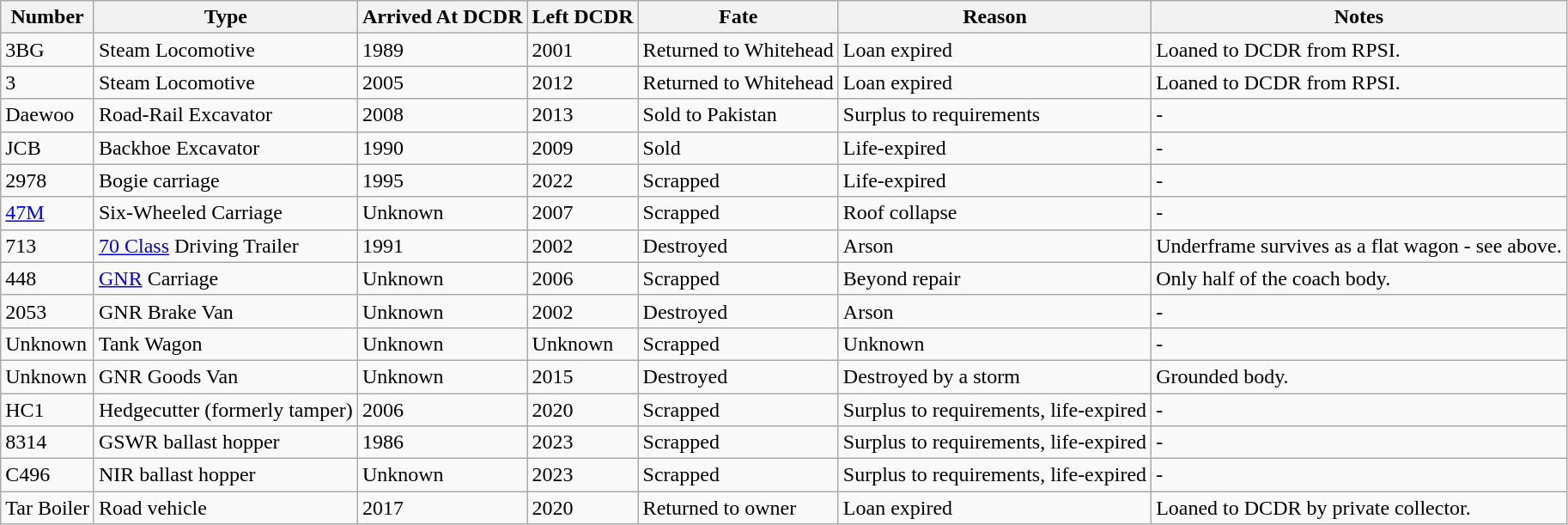<table class="wikitable sortable mw-collapsible mw-collapsed">
<tr>
<th>Number</th>
<th>Type</th>
<th>Arrived At DCDR</th>
<th>Left DCDR</th>
<th>Fate</th>
<th>Reason</th>
<th>Notes</th>
</tr>
<tr>
<td>3BG</td>
<td>Steam Locomotive</td>
<td>1989</td>
<td>2001</td>
<td>Returned to Whitehead</td>
<td>Loan expired</td>
<td>Loaned to DCDR from RPSI.</td>
</tr>
<tr>
<td>3</td>
<td>Steam Locomotive</td>
<td>2005</td>
<td>2012</td>
<td>Returned to Whitehead</td>
<td>Loan expired</td>
<td>Loaned to DCDR from RPSI.</td>
</tr>
<tr>
<td>Daewoo</td>
<td>Road-Rail Excavator</td>
<td>2008</td>
<td>2013</td>
<td>Sold to Pakistan</td>
<td>Surplus to requirements</td>
<td>-</td>
</tr>
<tr>
<td>JCB</td>
<td>Backhoe Excavator</td>
<td>1990</td>
<td>2009</td>
<td>Sold</td>
<td>Life-expired</td>
<td>-</td>
</tr>
<tr>
<td>2978</td>
<td>Bogie carriage</td>
<td>1995</td>
<td>2022</td>
<td>Scrapped</td>
<td>Life-expired</td>
<td>-</td>
</tr>
<tr>
<td><a href='#'>47M</a></td>
<td>Six-Wheeled Carriage</td>
<td>Unknown</td>
<td>2007</td>
<td>Scrapped</td>
<td>Roof collapse</td>
<td>-</td>
</tr>
<tr>
<td>713</td>
<td><a href='#'>70 Class</a> Driving Trailer</td>
<td>1991</td>
<td>2002</td>
<td>Destroyed</td>
<td>Arson</td>
<td>Underframe survives as a flat wagon - see above.</td>
</tr>
<tr>
<td>448</td>
<td><a href='#'>GNR</a> Carriage</td>
<td>Unknown</td>
<td>2006</td>
<td>Scrapped</td>
<td>Beyond repair</td>
<td>Only half of the coach body.</td>
</tr>
<tr>
<td>2053</td>
<td>GNR Brake Van</td>
<td>Unknown</td>
<td>2002</td>
<td>Destroyed</td>
<td>Arson</td>
<td>-</td>
</tr>
<tr>
<td>Unknown</td>
<td>Tank Wagon</td>
<td>Unknown</td>
<td>Unknown</td>
<td>Scrapped</td>
<td>Unknown</td>
<td>-</td>
</tr>
<tr>
<td>Unknown</td>
<td>GNR Goods Van</td>
<td>Unknown</td>
<td>2015</td>
<td>Destroyed</td>
<td>Destroyed by a storm</td>
<td>Grounded body.</td>
</tr>
<tr>
<td>HC1</td>
<td>Hedgecutter (formerly tamper)</td>
<td>2006</td>
<td>2020</td>
<td>Scrapped</td>
<td>Surplus to requirements, life-expired</td>
<td>-</td>
</tr>
<tr>
<td>8314</td>
<td>GSWR ballast hopper</td>
<td>1986</td>
<td>2023</td>
<td>Scrapped</td>
<td>Surplus to requirements, life-expired</td>
<td>-</td>
</tr>
<tr>
<td>C496</td>
<td>NIR ballast hopper</td>
<td>Unknown</td>
<td>2023</td>
<td>Scrapped</td>
<td>Surplus to requirements, life-expired</td>
<td>-</td>
</tr>
<tr>
<td>Tar Boiler</td>
<td>Road vehicle</td>
<td>2017</td>
<td>2020</td>
<td>Returned to owner</td>
<td>Loan expired</td>
<td>Loaned to DCDR by private collector.</td>
</tr>
</table>
